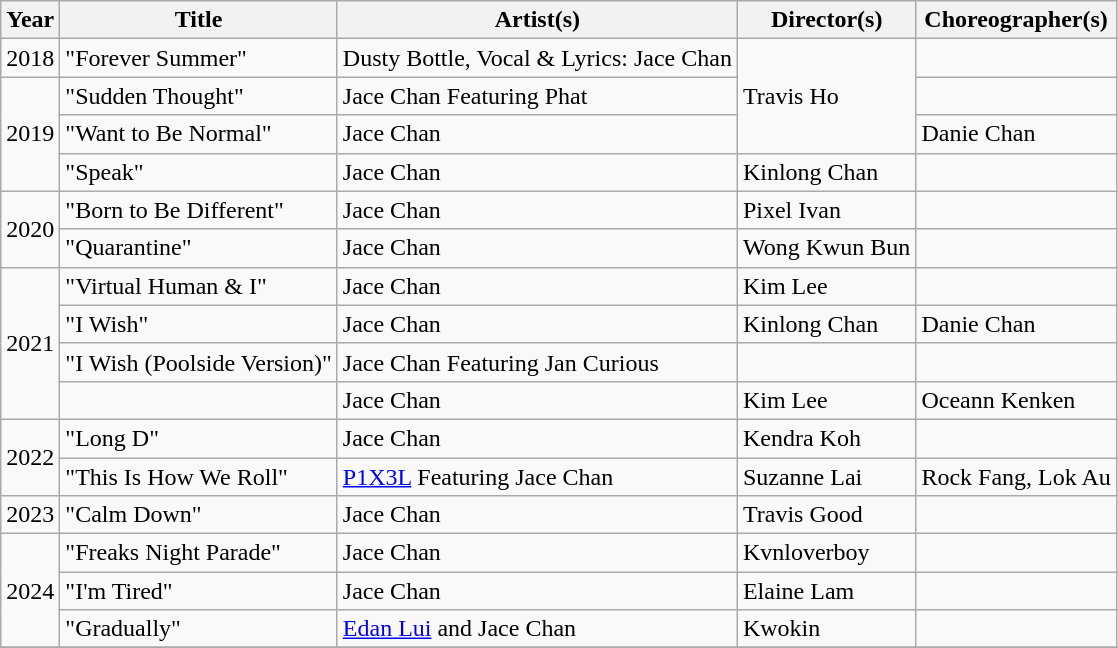<table class="wikitable plainrowheaders">
<tr>
<th scope="col">Year</th>
<th scope="col">Title</th>
<th>Artist(s)</th>
<th scope="col">Director(s)</th>
<th scope="col" class="unsortable">Choreographer(s)</th>
</tr>
<tr>
<td>2018</td>
<td>"Forever Summer"</td>
<td>Dusty Bottle, Vocal & Lyrics: Jace Chan</td>
<td rowspan="3">Travis Ho</td>
<td></td>
</tr>
<tr>
<td rowspan="3">2019</td>
<td>"Sudden Thought"</td>
<td>Jace Chan Featuring Phat</td>
<td></td>
</tr>
<tr>
<td>"Want to Be Normal"</td>
<td>Jace Chan</td>
<td>Danie Chan</td>
</tr>
<tr>
<td>"Speak"</td>
<td>Jace Chan</td>
<td>Kinlong Chan</td>
<td></td>
</tr>
<tr>
<td rowspan="2">2020</td>
<td>"Born to Be Different"</td>
<td>Jace Chan</td>
<td>Pixel Ivan</td>
<td></td>
</tr>
<tr>
<td>"Quarantine"</td>
<td>Jace Chan</td>
<td>Wong Kwun Bun</td>
<td></td>
</tr>
<tr>
<td rowspan="4">2021</td>
<td>"Virtual Human & I"</td>
<td>Jace Chan</td>
<td>Kim Lee</td>
<td></td>
</tr>
<tr>
<td>"I Wish"</td>
<td>Jace Chan</td>
<td>Kinlong Chan</td>
<td>Danie Chan</td>
</tr>
<tr>
<td>"I Wish (Poolside Version)"</td>
<td>Jace Chan Featuring Jan Curious</td>
<td></td>
<td></td>
</tr>
<tr>
<td></td>
<td>Jace Chan</td>
<td>Kim Lee</td>
<td>Oceann Kenken</td>
</tr>
<tr>
<td rowspan="2">2022</td>
<td>"Long D"</td>
<td>Jace Chan</td>
<td>Kendra Koh</td>
<td></td>
</tr>
<tr>
<td>"This Is How We Roll"</td>
<td><a href='#'>P1X3L</a> Featuring Jace Chan</td>
<td>Suzanne Lai</td>
<td>Rock Fang, Lok Au</td>
</tr>
<tr>
<td>2023</td>
<td>"Calm Down"</td>
<td>Jace Chan</td>
<td>Travis Good</td>
<td></td>
</tr>
<tr>
<td rowspan="3">2024</td>
<td>"Freaks Night Parade"</td>
<td>Jace Chan</td>
<td>Kvnloverboy</td>
<td></td>
</tr>
<tr>
<td>"I'm Tired"</td>
<td>Jace Chan</td>
<td>Elaine Lam</td>
<td></td>
</tr>
<tr>
<td>"Gradually"</td>
<td><a href='#'>Edan Lui</a> and Jace Chan</td>
<td>Kwokin</td>
<td></td>
</tr>
<tr>
</tr>
</table>
